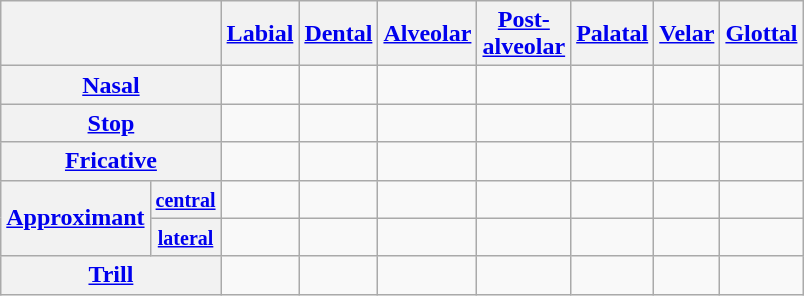<table class="wikitable" style=text-align:center>
<tr>
<th colspan=2></th>
<th><a href='#'>Labial</a></th>
<th><a href='#'>Dental</a></th>
<th><a href='#'>Alveolar</a></th>
<th><a href='#'>Post-<br>alveolar</a></th>
<th><a href='#'>Palatal</a></th>
<th><a href='#'>Velar</a></th>
<th><a href='#'>Glottal</a></th>
</tr>
<tr>
<th colspan=2><a href='#'>Nasal</a></th>
<td></td>
<td></td>
<td></td>
<td></td>
<td></td>
<td></td>
<td></td>
</tr>
<tr>
<th colspan=2><a href='#'>Stop</a></th>
<td> </td>
<td></td>
<td> </td>
<td> </td>
<td></td>
<td> </td>
<td></td>
</tr>
<tr>
<th colspan=2><a href='#'>Fricative</a></th>
<td> </td>
<td> </td>
<td> </td>
<td> </td>
<td></td>
<td></td>
<td></td>
</tr>
<tr>
<th rowspan=2><a href='#'>Approximant</a></th>
<th><small><a href='#'>central</a></small></th>
<td></td>
<td></td>
<td></td>
<td></td>
<td></td>
<td> </td>
<td></td>
</tr>
<tr>
<th><small><a href='#'>lateral</a></small></th>
<td></td>
<td></td>
<td></td>
<td></td>
<td></td>
<td></td>
<td></td>
</tr>
<tr>
<th colspan=2><a href='#'>Trill</a></th>
<td></td>
<td></td>
<td></td>
<td></td>
<td></td>
<td></td>
<td></td>
</tr>
</table>
